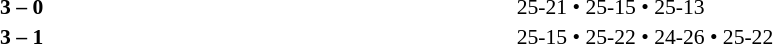<table width=100% cellspacing=1>
<tr>
<th width=20%></th>
<th width=12%></th>
<th width=20%></th>
<th width=33%></th>
<td></td>
</tr>
<tr style=font-size:90%>
<td align=right></td>
<td align=center><strong>3 – 0</strong></td>
<td></td>
<td>25-21 • 25-15 • 25-13</td>
<td></td>
</tr>
<tr style=font-size:90%>
<td align=right></td>
<td align=center><strong>3 – 1</strong></td>
<td></td>
<td>25-15 • 25-22 • 24-26 • 25-22</td>
</tr>
</table>
